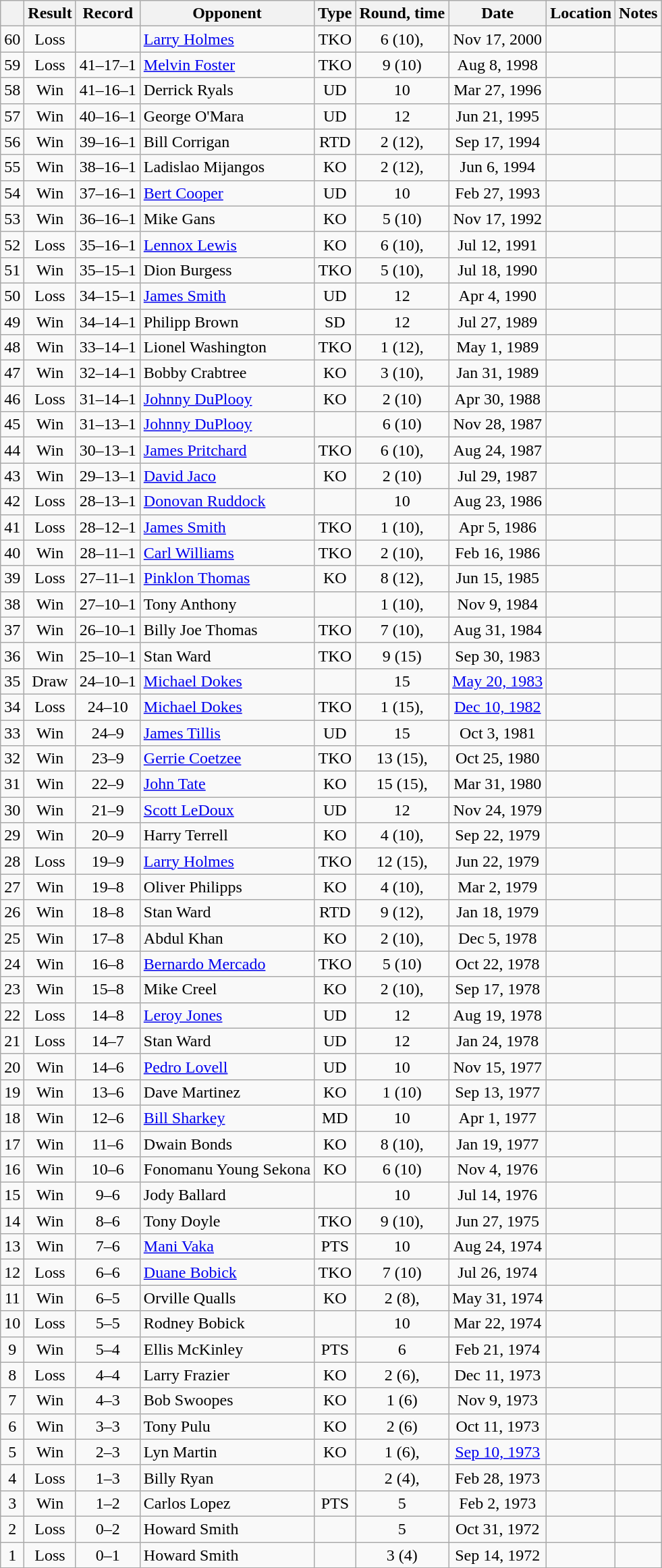<table class="wikitable" style="text-align:center">
<tr>
<th></th>
<th>Result</th>
<th>Record</th>
<th>Opponent</th>
<th>Type</th>
<th>Round, time</th>
<th>Date</th>
<th>Location</th>
<th>Notes</th>
</tr>
<tr>
<td>60</td>
<td>Loss</td>
<td></td>
<td style="text-align:left;"><a href='#'>Larry Holmes</a></td>
<td>TKO</td>
<td>6 (10), </td>
<td>Nov 17, 2000</td>
<td style="text-align:left;"></td>
<td></td>
</tr>
<tr>
<td>59</td>
<td>Loss</td>
<td>41–17–1</td>
<td style="text-align:left;"><a href='#'>Melvin Foster</a></td>
<td>TKO</td>
<td>9 (10)</td>
<td>Aug 8, 1998</td>
<td style="text-align:left;"></td>
<td></td>
</tr>
<tr>
<td>58</td>
<td>Win</td>
<td>41–16–1</td>
<td style="text-align:left;">Derrick Ryals</td>
<td>UD</td>
<td>10</td>
<td>Mar 27, 1996</td>
<td style="text-align:left;"></td>
<td></td>
</tr>
<tr>
<td>57</td>
<td>Win</td>
<td>40–16–1</td>
<td style="text-align:left;">George O'Mara</td>
<td>UD</td>
<td>12</td>
<td>Jun 21, 1995</td>
<td style="text-align:left;"></td>
<td style="text-align:left;"></td>
</tr>
<tr>
<td>56</td>
<td>Win</td>
<td>39–16–1</td>
<td style="text-align:left;">Bill Corrigan</td>
<td>RTD</td>
<td>2 (12), </td>
<td>Sep 17, 1994</td>
<td style="text-align:left;"></td>
<td style="text-align:left;"></td>
</tr>
<tr>
<td>55</td>
<td>Win</td>
<td>38–16–1</td>
<td style="text-align:left;">Ladislao Mijangos</td>
<td>KO</td>
<td>2 (12), </td>
<td>Jun 6, 1994</td>
<td style="text-align:left;"></td>
<td style="text-align:left;"></td>
</tr>
<tr>
<td>54</td>
<td>Win</td>
<td>37–16–1</td>
<td style="text-align:left;"><a href='#'>Bert Cooper</a></td>
<td>UD</td>
<td>10</td>
<td>Feb 27, 1993</td>
<td style="text-align:left;"></td>
<td style="text-align:left;"></td>
</tr>
<tr>
<td>53</td>
<td>Win</td>
<td>36–16–1</td>
<td style="text-align:left;">Mike Gans</td>
<td>KO</td>
<td>5 (10)</td>
<td>Nov 17, 1992</td>
<td style="text-align:left;"></td>
<td></td>
</tr>
<tr>
<td>52</td>
<td>Loss</td>
<td>35–16–1</td>
<td style="text-align:left;"><a href='#'>Lennox Lewis</a></td>
<td>KO</td>
<td>6 (10), </td>
<td>Jul 12, 1991</td>
<td style="text-align:left;"></td>
<td></td>
</tr>
<tr>
<td>51</td>
<td>Win</td>
<td>35–15–1</td>
<td style="text-align:left;">Dion Burgess</td>
<td>TKO</td>
<td>5 (10), </td>
<td>Jul 18, 1990</td>
<td style="text-align:left;"></td>
<td></td>
</tr>
<tr>
<td>50</td>
<td>Loss</td>
<td>34–15–1</td>
<td style="text-align:left;"><a href='#'>James Smith</a></td>
<td>UD</td>
<td>12</td>
<td>Apr 4, 1990</td>
<td style="text-align:left;"></td>
<td style="text-align:left;"></td>
</tr>
<tr>
<td>49</td>
<td>Win</td>
<td>34–14–1</td>
<td style="text-align:left;">Philipp Brown</td>
<td>SD</td>
<td>12</td>
<td>Jul 27, 1989</td>
<td style="text-align:left;"></td>
<td style="text-align:left;"></td>
</tr>
<tr>
<td>48</td>
<td>Win</td>
<td>33–14–1</td>
<td style="text-align:left;">Lionel Washington</td>
<td>TKO</td>
<td>1 (12), </td>
<td>May 1, 1989</td>
<td style="text-align:left;"></td>
<td style="text-align:left;"></td>
</tr>
<tr>
<td>47</td>
<td>Win</td>
<td>32–14–1</td>
<td style="text-align:left;">Bobby Crabtree</td>
<td>KO</td>
<td>3 (10), </td>
<td>Jan 31, 1989</td>
<td style="text-align:left;"></td>
<td></td>
</tr>
<tr>
<td>46</td>
<td>Loss</td>
<td>31–14–1</td>
<td style="text-align:left;"><a href='#'>Johnny DuPlooy</a></td>
<td>KO</td>
<td>2 (10)</td>
<td>Apr 30, 1988</td>
<td style="text-align:left;"></td>
<td></td>
</tr>
<tr>
<td>45</td>
<td>Win</td>
<td>31–13–1</td>
<td style="text-align:left;"><a href='#'>Johnny DuPlooy</a></td>
<td></td>
<td>6 (10)</td>
<td>Nov 28, 1987</td>
<td style="text-align:left;"></td>
<td></td>
</tr>
<tr>
<td>44</td>
<td>Win</td>
<td>30–13–1</td>
<td style="text-align:left;"><a href='#'>James Pritchard</a></td>
<td>TKO</td>
<td>6 (10), </td>
<td>Aug 24, 1987</td>
<td style="text-align:left;"></td>
<td></td>
</tr>
<tr>
<td>43</td>
<td>Win</td>
<td>29–13–1</td>
<td style="text-align:left;"><a href='#'>David Jaco</a></td>
<td>KO</td>
<td>2 (10)</td>
<td>Jul 29, 1987</td>
<td style="text-align:left;"></td>
<td></td>
</tr>
<tr>
<td>42</td>
<td>Loss</td>
<td>28–13–1</td>
<td style="text-align:left;"><a href='#'>Donovan Ruddock</a></td>
<td></td>
<td>10</td>
<td>Aug 23, 1986</td>
<td style="text-align:left;"></td>
<td></td>
</tr>
<tr>
<td>41</td>
<td>Loss</td>
<td>28–12–1</td>
<td style="text-align:left;"><a href='#'>James Smith</a></td>
<td>TKO</td>
<td>1 (10), </td>
<td>Apr 5, 1986</td>
<td style="text-align:left;"></td>
<td></td>
</tr>
<tr>
<td>40</td>
<td>Win</td>
<td>28–11–1</td>
<td style="text-align:left;"><a href='#'>Carl Williams</a></td>
<td>TKO</td>
<td>2 (10), </td>
<td>Feb 16, 1986</td>
<td style="text-align:left;"></td>
<td></td>
</tr>
<tr>
<td>39</td>
<td>Loss</td>
<td>27–11–1</td>
<td style="text-align:left;"><a href='#'>Pinklon Thomas</a></td>
<td>KO</td>
<td>8 (12), </td>
<td>Jun 15, 1985</td>
<td style="text-align:left;"></td>
<td style="text-align:left;"></td>
</tr>
<tr>
<td>38</td>
<td>Win</td>
<td>27–10–1</td>
<td style="text-align:left;">Tony Anthony</td>
<td></td>
<td>1 (10), </td>
<td>Nov 9, 1984</td>
<td style="text-align:left;"></td>
<td style="text-align:left;"></td>
</tr>
<tr>
<td>37</td>
<td>Win</td>
<td>26–10–1</td>
<td style="text-align:left;">Billy Joe Thomas</td>
<td>TKO</td>
<td>7 (10), </td>
<td>Aug 31, 1984</td>
<td style="text-align:left;"></td>
<td></td>
</tr>
<tr>
<td>36</td>
<td>Win</td>
<td>25–10–1</td>
<td style="text-align:left;">Stan Ward</td>
<td>TKO</td>
<td>9 (15)</td>
<td>Sep 30, 1983</td>
<td style="text-align:left;"></td>
<td></td>
</tr>
<tr>
<td>35</td>
<td>Draw</td>
<td>24–10–1</td>
<td style="text-align:left;"><a href='#'>Michael Dokes</a></td>
<td></td>
<td>15</td>
<td><a href='#'>May 20, 1983</a></td>
<td style="text-align:left;"></td>
<td style="text-align:left;"></td>
</tr>
<tr>
<td>34</td>
<td>Loss</td>
<td>24–10</td>
<td style="text-align:left;"><a href='#'>Michael Dokes</a></td>
<td>TKO</td>
<td>1 (15), </td>
<td><a href='#'>Dec 10, 1982</a></td>
<td style="text-align:left;"></td>
<td style="text-align:left;"></td>
</tr>
<tr>
<td>33</td>
<td>Win</td>
<td>24–9</td>
<td style="text-align:left;"><a href='#'>James Tillis</a></td>
<td>UD</td>
<td>15</td>
<td>Oct 3, 1981</td>
<td style="text-align:left;"></td>
<td style="text-align:left;"></td>
</tr>
<tr>
<td>32</td>
<td>Win</td>
<td>23–9</td>
<td style="text-align:left;"><a href='#'>Gerrie Coetzee</a></td>
<td>TKO</td>
<td>13 (15), </td>
<td>Oct 25, 1980</td>
<td style="text-align:left;"></td>
<td style="text-align:left;"></td>
</tr>
<tr>
<td>31</td>
<td>Win</td>
<td>22–9</td>
<td style="text-align:left;"><a href='#'>John Tate</a></td>
<td>KO</td>
<td>15 (15), </td>
<td>Mar 31, 1980</td>
<td style="text-align:left;"></td>
<td style="text-align:left;"></td>
</tr>
<tr>
<td>30</td>
<td>Win</td>
<td>21–9</td>
<td style="text-align:left;"><a href='#'>Scott LeDoux</a></td>
<td>UD</td>
<td>12</td>
<td>Nov 24, 1979</td>
<td style="text-align:left;"></td>
<td style="text-align:left;"></td>
</tr>
<tr>
<td>29</td>
<td>Win</td>
<td>20–9</td>
<td style="text-align:left;">Harry Terrell</td>
<td>KO</td>
<td>4 (10), </td>
<td>Sep 22, 1979</td>
<td style="text-align:left;"></td>
<td></td>
</tr>
<tr>
<td>28</td>
<td>Loss</td>
<td>19–9</td>
<td style="text-align:left;"><a href='#'>Larry Holmes</a></td>
<td>TKO</td>
<td>12 (15), </td>
<td>Jun 22, 1979</td>
<td style="text-align:left;"></td>
<td style="text-align:left;"></td>
</tr>
<tr>
<td>27</td>
<td>Win</td>
<td>19–8</td>
<td style="text-align:left;">Oliver Philipps</td>
<td>KO</td>
<td>4 (10), </td>
<td>Mar 2, 1979</td>
<td style="text-align:left;"></td>
<td></td>
</tr>
<tr>
<td>26</td>
<td>Win</td>
<td>18–8</td>
<td style="text-align:left;">Stan Ward</td>
<td>RTD</td>
<td>9 (12), </td>
<td>Jan 18, 1979</td>
<td style="text-align:left;"></td>
<td style="text-align:left;"></td>
</tr>
<tr>
<td>25</td>
<td>Win</td>
<td>17–8</td>
<td style="text-align:left;">Abdul Khan</td>
<td>KO</td>
<td>2 (10), </td>
<td>Dec 5, 1978</td>
<td style="text-align:left;"></td>
<td></td>
</tr>
<tr>
<td>24</td>
<td>Win</td>
<td>16–8</td>
<td style="text-align:left;"><a href='#'>Bernardo Mercado</a></td>
<td>TKO</td>
<td>5 (10)</td>
<td>Oct 22, 1978</td>
<td style="text-align:left;"></td>
<td style="text-align:left;"></td>
</tr>
<tr>
<td>23</td>
<td>Win</td>
<td>15–8</td>
<td style="text-align:left;">Mike Creel</td>
<td>KO</td>
<td>2 (10), </td>
<td>Sep 17, 1978</td>
<td style="text-align:left;"></td>
<td></td>
</tr>
<tr>
<td>22</td>
<td>Loss</td>
<td>14–8</td>
<td style="text-align:left;"><a href='#'>Leroy Jones</a></td>
<td>UD</td>
<td>12</td>
<td>Aug 19, 1978</td>
<td style="text-align:left;"></td>
<td style="text-align:left;"></td>
</tr>
<tr>
<td>21</td>
<td>Loss</td>
<td>14–7</td>
<td style="text-align:left;">Stan Ward</td>
<td>UD</td>
<td>12</td>
<td>Jan 24, 1978</td>
<td style="text-align:left;"></td>
<td style="text-align:left;"></td>
</tr>
<tr>
<td>20</td>
<td>Win</td>
<td>14–6</td>
<td style="text-align:left;"><a href='#'>Pedro Lovell</a></td>
<td>UD</td>
<td>10</td>
<td>Nov 15, 1977</td>
<td style="text-align:left;"></td>
<td></td>
</tr>
<tr>
<td>19</td>
<td>Win</td>
<td>13–6</td>
<td style="text-align:left;">Dave Martinez</td>
<td>KO</td>
<td>1 (10)</td>
<td>Sep 13, 1977</td>
<td style="text-align:left;"></td>
<td></td>
</tr>
<tr>
<td>18</td>
<td>Win</td>
<td>12–6</td>
<td style="text-align:left;"><a href='#'>Bill Sharkey</a></td>
<td>MD</td>
<td>10</td>
<td>Apr 1, 1977</td>
<td style="text-align:left;"></td>
<td></td>
</tr>
<tr>
<td>17</td>
<td>Win</td>
<td>11–6</td>
<td style="text-align:left;">Dwain Bonds</td>
<td>KO</td>
<td>8 (10), </td>
<td>Jan 19, 1977</td>
<td style="text-align:left;"></td>
<td></td>
</tr>
<tr>
<td>16</td>
<td>Win</td>
<td>10–6</td>
<td style="text-align:left;">Fonomanu Young Sekona</td>
<td>KO</td>
<td>6 (10)</td>
<td>Nov 4, 1976</td>
<td style="text-align:left;"></td>
<td></td>
</tr>
<tr>
<td>15</td>
<td>Win</td>
<td>9–6</td>
<td style="text-align:left;">Jody Ballard</td>
<td></td>
<td>10</td>
<td>Jul 14, 1976</td>
<td style="text-align:left;"></td>
<td></td>
</tr>
<tr>
<td>14</td>
<td>Win</td>
<td>8–6</td>
<td style="text-align:left;">Tony Doyle</td>
<td>TKO</td>
<td>9 (10), </td>
<td>Jun 27, 1975</td>
<td style="text-align:left;"></td>
<td></td>
</tr>
<tr>
<td>13</td>
<td>Win</td>
<td>7–6</td>
<td style="text-align:left;"><a href='#'>Mani Vaka</a></td>
<td>PTS</td>
<td>10</td>
<td>Aug 24, 1974</td>
<td style="text-align:left;"></td>
<td></td>
</tr>
<tr>
<td>12</td>
<td>Loss</td>
<td>6–6</td>
<td style="text-align:left;"><a href='#'>Duane Bobick</a></td>
<td>TKO</td>
<td>7 (10)</td>
<td>Jul 26, 1974</td>
<td style="text-align:left;"></td>
<td></td>
</tr>
<tr>
<td>11</td>
<td>Win</td>
<td>6–5</td>
<td style="text-align:left;">Orville Qualls</td>
<td>KO</td>
<td>2 (8), </td>
<td>May 31, 1974</td>
<td style="text-align:left;"></td>
<td></td>
</tr>
<tr>
<td>10</td>
<td>Loss</td>
<td>5–5</td>
<td style="text-align:left;">Rodney Bobick</td>
<td></td>
<td>10</td>
<td>Mar 22, 1974</td>
<td style="text-align:left;"></td>
<td></td>
</tr>
<tr>
<td>9</td>
<td>Win</td>
<td>5–4</td>
<td style="text-align:left;">Ellis McKinley</td>
<td>PTS</td>
<td>6</td>
<td>Feb 21, 1974</td>
<td style="text-align:left;"></td>
<td></td>
</tr>
<tr>
<td>8</td>
<td>Loss</td>
<td>4–4</td>
<td style="text-align:left;">Larry Frazier</td>
<td>KO</td>
<td>2 (6), </td>
<td>Dec 11, 1973</td>
<td style="text-align:left;"></td>
<td></td>
</tr>
<tr>
<td>7</td>
<td>Win</td>
<td>4–3</td>
<td style="text-align:left;">Bob Swoopes</td>
<td>KO</td>
<td>1 (6)</td>
<td>Nov 9, 1973</td>
<td style="text-align:left;"></td>
<td></td>
</tr>
<tr>
<td>6</td>
<td>Win</td>
<td>3–3</td>
<td style="text-align:left;">Tony Pulu</td>
<td>KO</td>
<td>2 (6)</td>
<td>Oct 11, 1973</td>
<td style="text-align:left;"></td>
<td></td>
</tr>
<tr>
<td>5</td>
<td>Win</td>
<td>2–3</td>
<td style="text-align:left;">Lyn Martin</td>
<td>KO</td>
<td>1 (6), </td>
<td><a href='#'>Sep 10, 1973</a></td>
<td style="text-align:left;"></td>
<td></td>
</tr>
<tr>
<td>4</td>
<td>Loss</td>
<td>1–3</td>
<td style="text-align:left;">Billy Ryan</td>
<td></td>
<td>2 (4), </td>
<td>Feb 28, 1973</td>
<td style="text-align:left;"></td>
<td></td>
</tr>
<tr>
<td>3</td>
<td>Win</td>
<td>1–2</td>
<td style="text-align:left;">Carlos Lopez</td>
<td>PTS</td>
<td>5</td>
<td>Feb 2, 1973</td>
<td style="text-align:left;"></td>
<td></td>
</tr>
<tr>
<td>2</td>
<td>Loss</td>
<td>0–2</td>
<td style="text-align:left;">Howard Smith</td>
<td></td>
<td>5</td>
<td>Oct 31, 1972</td>
<td style="text-align:left;"></td>
<td></td>
</tr>
<tr>
<td>1</td>
<td>Loss</td>
<td>0–1</td>
<td style="text-align:left;">Howard Smith</td>
<td></td>
<td>3 (4)</td>
<td>Sep 14, 1972</td>
<td style="text-align:left;"></td>
<td></td>
</tr>
</table>
